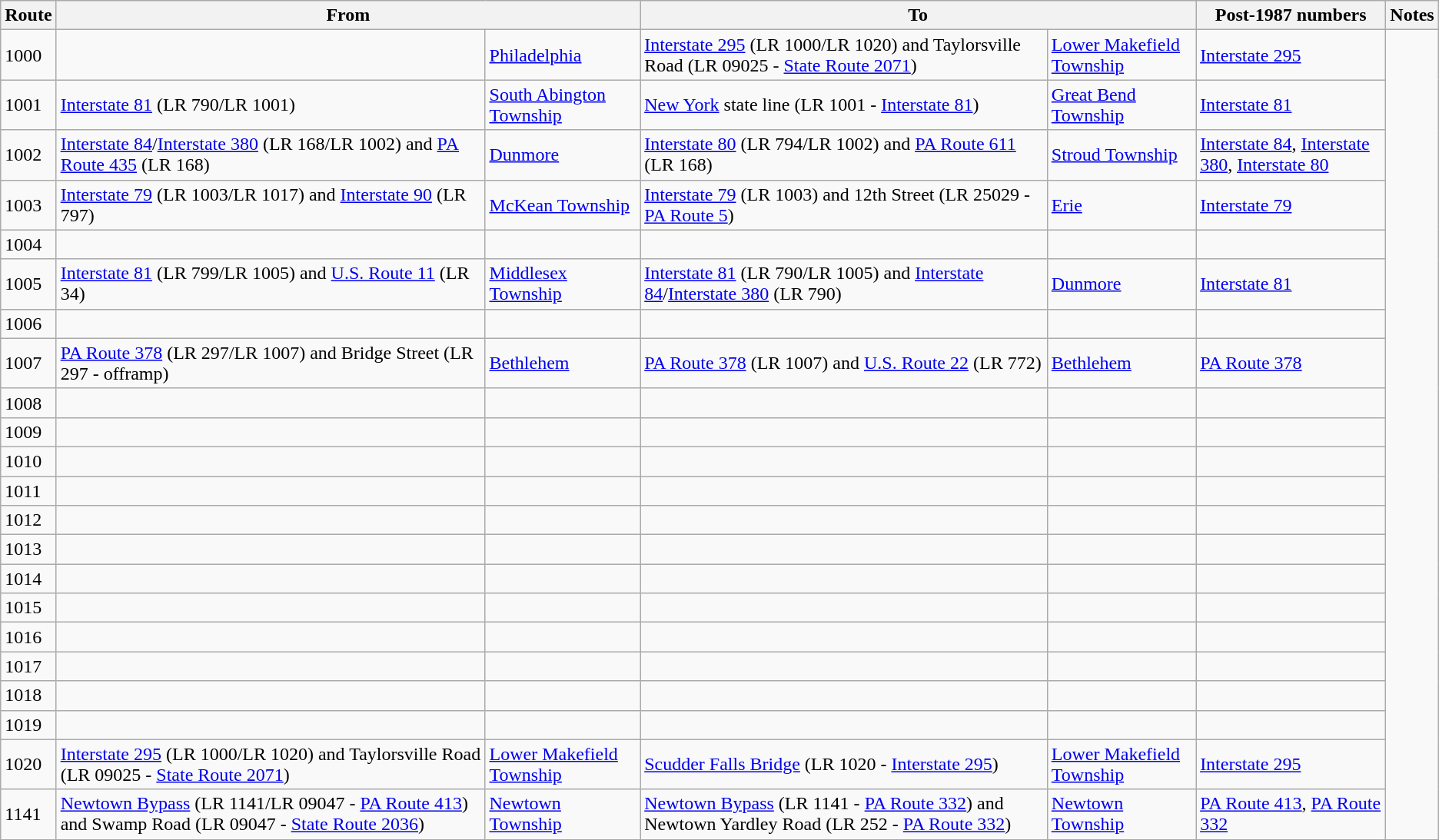<table class=wikitable>
<tr>
<th>Route</th>
<th colspan=2>From</th>
<th colspan=2>To</th>
<th>Post-1987 numbers</th>
<th>Notes</th>
</tr>
<tr>
<td>1000</td>
<td></td>
<td><a href='#'>Philadelphia</a></td>
<td><a href='#'>Interstate 295</a> (LR 1000/LR 1020) and Taylorsville Road (LR 09025 - <a href='#'>State Route 2071</a>)</td>
<td><a href='#'>Lower Makefield Township</a></td>
<td><a href='#'>Interstate 295</a></td>
</tr>
<tr>
<td>1001</td>
<td><a href='#'>Interstate 81</a> (LR 790/LR 1001)</td>
<td><a href='#'>South Abington Township</a></td>
<td><a href='#'>New York</a> state line (LR 1001 - <a href='#'>Interstate 81</a>)</td>
<td><a href='#'>Great Bend Township</a></td>
<td><a href='#'>Interstate 81</a></td>
</tr>
<tr>
<td>1002</td>
<td><a href='#'>Interstate 84</a>/<a href='#'>Interstate 380</a> (LR 168/LR 1002) and <a href='#'>PA Route 435</a> (LR 168)</td>
<td><a href='#'>Dunmore</a></td>
<td><a href='#'>Interstate 80</a> (LR 794/LR 1002) and <a href='#'>PA Route 611</a> (LR 168)</td>
<td><a href='#'>Stroud Township</a></td>
<td><a href='#'>Interstate 84</a>, <a href='#'>Interstate 380</a>, <a href='#'>Interstate 80</a></td>
</tr>
<tr>
<td>1003</td>
<td><a href='#'>Interstate 79</a> (LR 1003/LR 1017) and <a href='#'>Interstate 90</a> (LR 797)</td>
<td><a href='#'>McKean Township</a></td>
<td><a href='#'>Interstate 79</a> (LR 1003) and 12th Street (LR 25029 - <a href='#'>PA Route 5</a>)</td>
<td><a href='#'>Erie</a></td>
<td><a href='#'>Interstate 79</a></td>
</tr>
<tr>
<td>1004</td>
<td></td>
<td></td>
<td></td>
<td></td>
<td></td>
</tr>
<tr>
<td>1005</td>
<td><a href='#'>Interstate 81</a> (LR 799/LR 1005) and <a href='#'>U.S. Route 11</a> (LR 34)</td>
<td><a href='#'>Middlesex Township</a></td>
<td><a href='#'>Interstate 81</a> (LR 790/LR 1005) and <a href='#'>Interstate 84</a>/<a href='#'>Interstate 380</a> (LR 790)</td>
<td><a href='#'>Dunmore</a></td>
<td><a href='#'>Interstate 81</a></td>
</tr>
<tr>
<td>1006</td>
<td></td>
<td></td>
<td></td>
<td></td>
<td></td>
</tr>
<tr>
<td>1007</td>
<td><a href='#'>PA Route 378</a> (LR 297/LR 1007) and Bridge Street (LR 297 - offramp)</td>
<td><a href='#'>Bethlehem</a></td>
<td><a href='#'>PA Route 378</a> (LR 1007) and <a href='#'>U.S. Route 22</a> (LR 772)</td>
<td><a href='#'>Bethlehem</a></td>
<td><a href='#'>PA Route 378</a></td>
</tr>
<tr>
<td>1008</td>
<td></td>
<td></td>
<td></td>
<td></td>
<td></td>
</tr>
<tr>
<td>1009</td>
<td></td>
<td></td>
<td></td>
<td></td>
<td></td>
</tr>
<tr>
<td>1010</td>
<td></td>
<td></td>
<td></td>
<td></td>
<td></td>
</tr>
<tr>
<td>1011</td>
<td></td>
<td></td>
<td></td>
<td></td>
<td></td>
</tr>
<tr>
<td>1012</td>
<td></td>
<td></td>
<td></td>
<td></td>
<td></td>
</tr>
<tr>
<td>1013</td>
<td></td>
<td></td>
<td></td>
<td></td>
<td></td>
</tr>
<tr>
<td>1014</td>
<td></td>
<td></td>
<td></td>
<td></td>
<td></td>
</tr>
<tr>
<td>1015</td>
<td></td>
<td></td>
<td></td>
<td></td>
<td></td>
</tr>
<tr>
<td>1016</td>
<td></td>
<td></td>
<td></td>
<td></td>
<td></td>
</tr>
<tr>
<td>1017</td>
<td></td>
<td></td>
<td></td>
<td></td>
<td></td>
</tr>
<tr>
<td>1018</td>
<td></td>
<td></td>
<td></td>
<td></td>
<td></td>
</tr>
<tr>
<td>1019</td>
<td></td>
<td></td>
<td></td>
<td></td>
<td></td>
</tr>
<tr>
<td>1020</td>
<td><a href='#'>Interstate 295</a> (LR 1000/LR 1020) and Taylorsville Road (LR 09025 - <a href='#'>State Route 2071</a>)</td>
<td><a href='#'>Lower Makefield Township</a></td>
<td><a href='#'>Scudder Falls Bridge</a> (LR 1020 - <a href='#'>Interstate 295</a>)</td>
<td><a href='#'>Lower Makefield Township</a></td>
<td><a href='#'>Interstate 295</a></td>
</tr>
<tr>
<td>1141</td>
<td><a href='#'>Newtown Bypass</a> (LR 1141/LR 09047 - <a href='#'>PA Route 413</a>) and Swamp Road (LR 09047 - <a href='#'>State Route 2036</a>)</td>
<td><a href='#'>Newtown Township</a></td>
<td><a href='#'>Newtown Bypass</a> (LR 1141 - <a href='#'>PA Route 332</a>) and Newtown Yardley Road (LR 252 - <a href='#'>PA Route 332</a>)</td>
<td><a href='#'>Newtown Township</a></td>
<td><a href='#'>PA Route 413</a>, <a href='#'>PA Route 332</a></td>
</tr>
<tr>
</tr>
</table>
